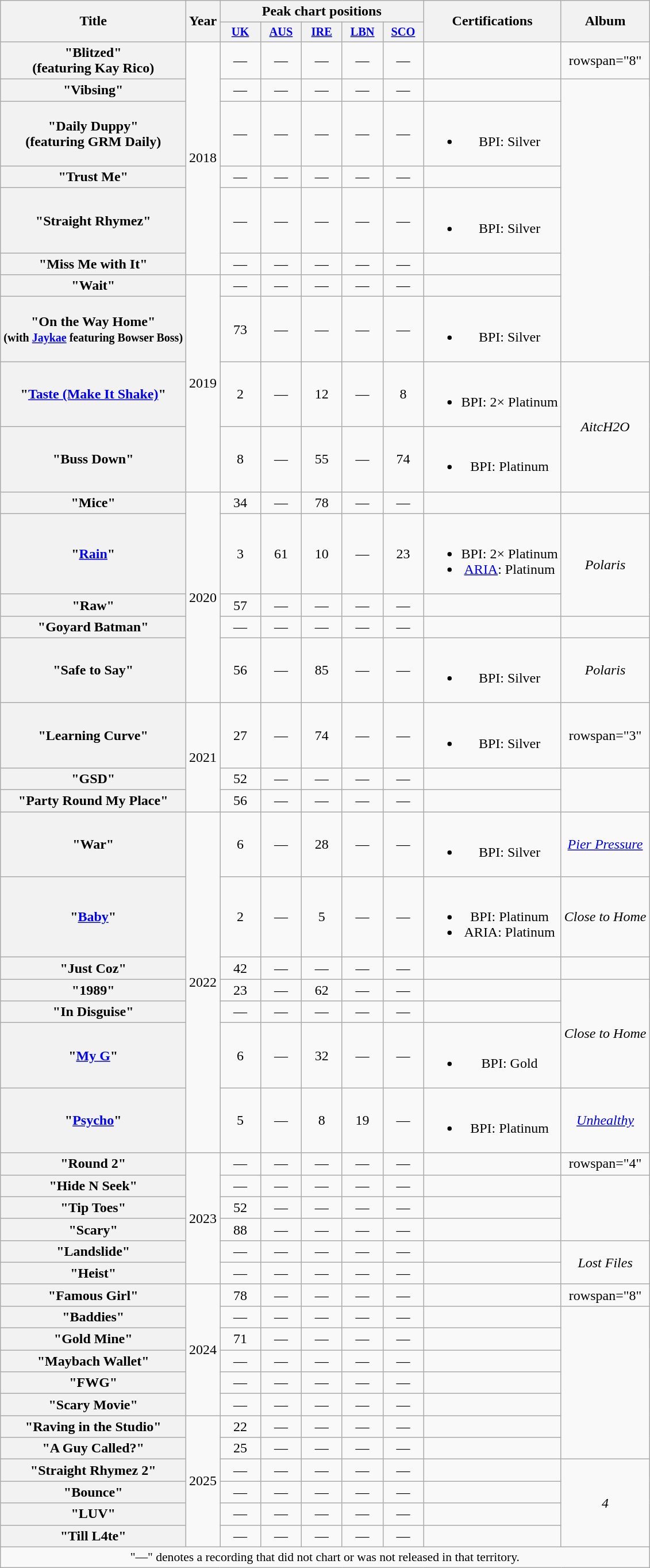<table class="wikitable plainrowheaders" style="text-align:center;">
<tr>
<th scope="col" rowspan="2">Title</th>
<th scope="col" rowspan="2">Year</th>
<th scope="col" colspan="5">Peak chart positions</th>
<th scope="col" rowspan="2">Certifications</th>
<th scope="col" rowspan="2">Album</th>
</tr>
<tr>
<th scope="col" style="width:3em;font-size:85%;"><a href='#'>UK</a><br></th>
<th scope="col" style="width:3em;font-size:85%;"><a href='#'>AUS</a><br></th>
<th scope="col" style="width:3em;font-size:85%;"><a href='#'>IRE</a><br></th>
<th scope="col" style="width:3em;font-size:85%;"><a href='#'>LBN</a><br></th>
<th scope="col" style="width:3em;font-size:85%;"><a href='#'>SCO</a><br></th>
</tr>
<tr>
<th scope="row">"Blitzed"<br><span>(featuring Kay Rico)</span></th>
<td rowspan="6">2018</td>
<td>—</td>
<td>—</td>
<td>—</td>
<td>—</td>
<td>—</td>
<td></td>
<td>rowspan="8" </td>
</tr>
<tr>
<th scope="row">"Vibsing"</th>
<td>—</td>
<td>—</td>
<td>—</td>
<td>—</td>
<td>—</td>
<td></td>
</tr>
<tr>
<th scope="row">"Daily Duppy"<br><span>(featuring GRM Daily)</span></th>
<td>—</td>
<td>—</td>
<td>—</td>
<td>—</td>
<td>—</td>
<td><br><ul><li>BPI: Silver</li></ul></td>
</tr>
<tr>
<th scope="row">"Trust Me"</th>
<td>—</td>
<td>—</td>
<td>—</td>
<td>—</td>
<td>—</td>
<td></td>
</tr>
<tr>
<th scope="row">"Straight Rhymez"</th>
<td>—</td>
<td>—</td>
<td>—</td>
<td>—</td>
<td>—</td>
<td><br><ul><li>BPI: Silver</li></ul></td>
</tr>
<tr>
<th scope="row">"Miss Me with It"</th>
<td>—</td>
<td>—</td>
<td>—</td>
<td>—</td>
<td>—</td>
<td></td>
</tr>
<tr>
<th scope="row">"Wait"</th>
<td rowspan="4">2019</td>
<td>—</td>
<td>—</td>
<td>—</td>
<td>—</td>
<td>—</td>
<td></td>
</tr>
<tr>
<th scope="row">"On the Way Home"<br><small>(with <a href='#'>Jaykae</a> featuring Bowser Boss)</small></th>
<td>73</td>
<td>—</td>
<td>—</td>
<td>—</td>
<td>—</td>
<td><br><ul><li>BPI: Silver</li></ul></td>
</tr>
<tr>
<th scope="row">"<a href='#'>Taste (Make It Shake)</a>"</th>
<td>2</td>
<td>—</td>
<td>12</td>
<td>—</td>
<td>8</td>
<td><br><ul><li>BPI: 2× Platinum</li></ul></td>
<td rowspan="2"><em>AitcH2O</em></td>
</tr>
<tr>
<th scope="row">"Buss Down"<br></th>
<td>8</td>
<td>—</td>
<td>55</td>
<td>—</td>
<td>74</td>
<td><br><ul><li>BPI: Platinum</li></ul></td>
</tr>
<tr>
<th scope="row">"Mice"</th>
<td rowspan="5">2020</td>
<td>34</td>
<td>—</td>
<td>78</td>
<td>—</td>
<td>—</td>
<td></td>
<td></td>
</tr>
<tr>
<th scope="row">"<a href='#'>Rain</a>"<br></th>
<td>3</td>
<td>61</td>
<td>10</td>
<td>—</td>
<td>23</td>
<td><br><ul><li>BPI: 2× Platinum</li><li><a href='#'>ARIA</a>: Platinum</li></ul></td>
<td rowspan="2"><em>Polaris</em></td>
</tr>
<tr>
<th scope="row">"Raw"</th>
<td>57</td>
<td>—</td>
<td>—</td>
<td>—</td>
<td>—</td>
<td></td>
</tr>
<tr>
<th scope="row">"Goyard Batman"<br></th>
<td>—</td>
<td>—</td>
<td>—</td>
<td>—</td>
<td>—</td>
<td></td>
<td></td>
</tr>
<tr>
<th scope="row">"Safe to Say"</th>
<td>56</td>
<td>—</td>
<td>85</td>
<td>—</td>
<td>—</td>
<td><br><ul><li>BPI: Silver</li></ul></td>
<td><em>Polaris</em></td>
</tr>
<tr>
<th scope="row">"Learning Curve"</th>
<td rowspan="3">2021</td>
<td>27</td>
<td>—</td>
<td>74</td>
<td>—</td>
<td>—</td>
<td><br><ul><li>BPI: Silver</li></ul></td>
<td>rowspan="3" </td>
</tr>
<tr>
<th scope="row">"GSD"</th>
<td>52</td>
<td>—</td>
<td>—</td>
<td>—</td>
<td>—</td>
<td></td>
</tr>
<tr>
<th scope="row">"Party Round My Place"<br></th>
<td>56</td>
<td>—</td>
<td>—</td>
<td>—</td>
<td>—</td>
<td></td>
</tr>
<tr>
<th scope="row">"War"<br></th>
<td rowspan="7">2022</td>
<td>6</td>
<td>—</td>
<td>28</td>
<td>—</td>
<td>—</td>
<td><br><ul><li>BPI: Silver</li></ul></td>
<td><em><a href='#'>Pier Pressure</a></em></td>
</tr>
<tr>
<th scope="row">"<a href='#'>Baby</a>"<br></th>
<td>2</td>
<td>—</td>
<td>5</td>
<td>—</td>
<td>—</td>
<td><br><ul><li>BPI: Platinum</li><li>ARIA: Platinum</li></ul></td>
<td><em>Close to Home</em></td>
</tr>
<tr>
<th scope="row">"Just Coz"<br></th>
<td>42</td>
<td>—</td>
<td>—</td>
<td>—</td>
<td>—</td>
<td></td>
<td></td>
</tr>
<tr>
<th scope="row">"1989"</th>
<td>23</td>
<td>—</td>
<td>62</td>
<td>—</td>
<td>—</td>
<td></td>
<td rowspan="3"><em>Close to Home</em></td>
</tr>
<tr>
<th scope="row">"In Disguise"<br></th>
<td>—</td>
<td>—</td>
<td>—</td>
<td>—</td>
<td>—</td>
<td></td>
</tr>
<tr>
<th scope="row">"<a href='#'>My G</a>"<br></th>
<td>6</td>
<td>—</td>
<td>32</td>
<td>—</td>
<td>—</td>
<td><br><ul><li>BPI: Gold</li></ul></td>
</tr>
<tr>
<th scope="row">"<a href='#'>Psycho</a>"<br></th>
<td>5</td>
<td>—</td>
<td>8</td>
<td>19</td>
<td>—</td>
<td><br><ul><li>BPI: Platinum</li></ul></td>
<td><em><a href='#'>Unhealthy</a></em></td>
</tr>
<tr>
<th scope="row">"Round 2"</th>
<td rowspan="6">2023</td>
<td>—</td>
<td>—</td>
<td>—</td>
<td>—</td>
<td>—</td>
<td></td>
<td>rowspan="4" </td>
</tr>
<tr>
<th scope="row">"Hide N Seek"<br></th>
<td>—</td>
<td>—</td>
<td>—</td>
<td>—</td>
<td>—</td>
<td></td>
</tr>
<tr>
<th scope="row">"Tip Toes"<br></th>
<td>52</td>
<td>—</td>
<td>—</td>
<td>—</td>
<td>—</td>
<td></td>
</tr>
<tr>
<th scope="row">"Scary"<br></th>
<td>88</td>
<td>—</td>
<td>—</td>
<td>—</td>
<td>—</td>
<td></td>
</tr>
<tr>
<th scope="row">"Landslide"<br></th>
<td>—</td>
<td>—</td>
<td>—</td>
<td>—</td>
<td>—</td>
<td></td>
<td rowspan="2"><em>Lost Files</em></td>
</tr>
<tr>
<th scope="row">"Heist"<br></th>
<td>—</td>
<td>—</td>
<td>—</td>
<td>—</td>
<td>—</td>
<td></td>
</tr>
<tr>
<th scope="row">"Famous Girl"</th>
<td rowspan="6">2024</td>
<td>78</td>
<td>—</td>
<td>—</td>
<td>—</td>
<td>—</td>
<td></td>
<td>rowspan="8" </td>
</tr>
<tr>
<th scope="row">"Baddies"<br></th>
<td>—</td>
<td>—</td>
<td>—</td>
<td>—</td>
<td>—</td>
<td></td>
</tr>
<tr>
<th scope="row">"Gold Mine"<br></th>
<td>71</td>
<td>—</td>
<td>—</td>
<td>—</td>
<td>—</td>
<td></td>
</tr>
<tr>
<th scope="row">"Maybach Wallet"</th>
<td>—</td>
<td>—</td>
<td>—</td>
<td>—</td>
<td>—</td>
<td></td>
</tr>
<tr>
<th scope="row">"FWG"</th>
<td>—</td>
<td>—</td>
<td>—</td>
<td>—</td>
<td>—</td>
<td></td>
</tr>
<tr>
<th scope="row">"Scary Movie"<br></th>
<td>—</td>
<td>—</td>
<td>—</td>
<td>—</td>
<td>—</td>
<td></td>
</tr>
<tr>
<th scope="row">"Raving in the Studio"<br></th>
<td rowspan="6">2025</td>
<td>22</td>
<td>—</td>
<td>—</td>
<td>—</td>
<td>—</td>
<td></td>
</tr>
<tr>
<th scope="row">"A Guy Called?"</th>
<td>25</td>
<td>—</td>
<td>—</td>
<td>—</td>
<td>—</td>
<td></td>
</tr>
<tr>
<th scope="row">"Straight Rhymez 2"</th>
<td>—</td>
<td>—</td>
<td>—</td>
<td>—</td>
<td>—</td>
<td></td>
<td rowspan="4"><em>4</em></td>
</tr>
<tr>
<th scope="row">"Bounce"</th>
<td>—</td>
<td>—</td>
<td>—</td>
<td>—</td>
<td>—</td>
<td></td>
</tr>
<tr>
<th scope="row">"LUV"<br></th>
<td>—</td>
<td>—</td>
<td>—</td>
<td>—</td>
<td>—</td>
<td></td>
</tr>
<tr>
<th scope="row">"Till L4te"<br></th>
<td>—</td>
<td>—</td>
<td>—</td>
<td>—</td>
<td>—</td>
<td></td>
</tr>
<tr>
<td colspan="9" style="font-size:90%">"—" denotes a recording that did not chart or was not released in that territory.</td>
</tr>
</table>
